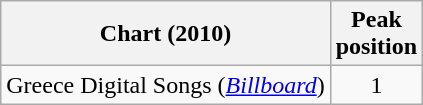<table class="wikitable sortable">
<tr>
<th>Chart (2010)</th>
<th align="center">Peak<br>position</th>
</tr>
<tr>
<td>Greece Digital Songs (<em><a href='#'>Billboard</a></em>)</td>
<td style="text-align:center;">1</td>
</tr>
</table>
